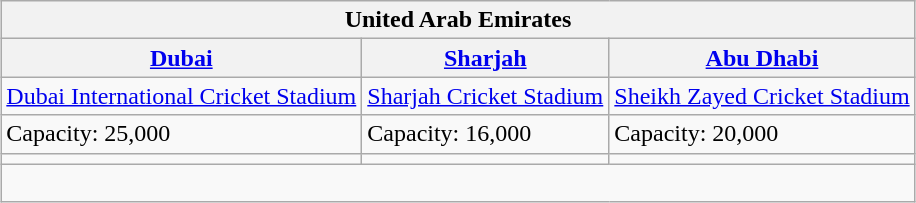<table class="wikitable" style="text-align:left;margin:auto">
<tr>
<th colspan="3">United Arab Emirates</th>
</tr>
<tr>
<th><a href='#'>Dubai</a></th>
<th><a href='#'>Sharjah</a></th>
<th><a href='#'>Abu Dhabi</a></th>
</tr>
<tr>
<td><a href='#'>Dubai International Cricket Stadium</a></td>
<td><a href='#'>Sharjah Cricket Stadium</a></td>
<td><a href='#'>Sheikh Zayed Cricket Stadium</a></td>
</tr>
<tr>
<td>Capacity: 25,000</td>
<td>Capacity: 16,000</td>
<td>Capacity: 20,000</td>
</tr>
<tr>
<td></td>
<td></td>
<td></td>
</tr>
<tr>
<td colspan="3"><br></td>
</tr>
</table>
